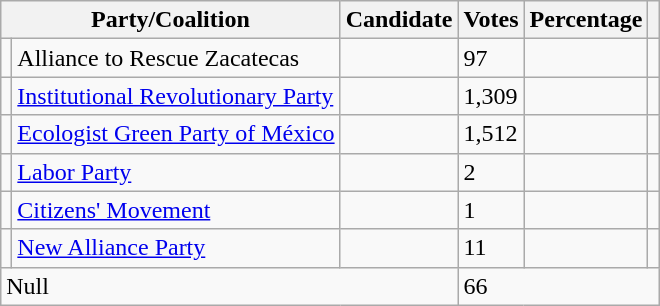<table class="wikitable">
<tr>
<th colspan="2"><strong>Party/Coalition</strong></th>
<th><strong>Candidate</strong></th>
<th><strong>Votes</strong></th>
<th><strong>Percentage</strong></th>
<th></th>
</tr>
<tr>
<td></td>
<td>Alliance to Rescue Zacatecas</td>
<td></td>
<td>97</td>
<td></td>
<td></td>
</tr>
<tr>
<td></td>
<td><a href='#'>Institutional Revolutionary Party</a></td>
<td></td>
<td>1,309</td>
<td></td>
<td></td>
</tr>
<tr>
<td></td>
<td><a href='#'>Ecologist Green Party of México</a></td>
<td></td>
<td>1,512</td>
<td></td>
<td></td>
</tr>
<tr>
<td></td>
<td><a href='#'>Labor Party</a></td>
<td></td>
<td>2</td>
<td></td>
<td></td>
</tr>
<tr>
<td></td>
<td><a href='#'>Citizens' Movement</a></td>
<td></td>
<td>1</td>
<td></td>
</tr>
<tr>
<td></td>
<td><a href='#'>New Alliance Party</a></td>
<td></td>
<td>11</td>
<td></td>
<td></td>
</tr>
<tr>
<td colspan="3">Null</td>
<td colspan="3">66</td>
</tr>
</table>
